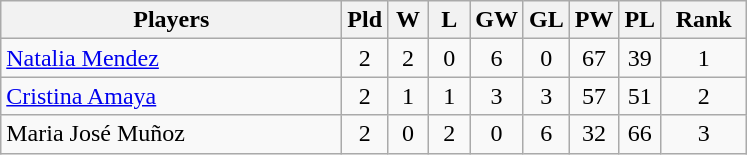<table class=wikitable style="text-align:center">
<tr>
<th width=220>Players</th>
<th width=20>Pld</th>
<th width=20>W</th>
<th width=20>L</th>
<th width=20>GW</th>
<th width=20>GL</th>
<th width=20>PW</th>
<th width=20>PL</th>
<th width=50>Rank</th>
</tr>
<tr>
<td align=left> <a href='#'>Natalia Mendez</a></td>
<td>2</td>
<td>2</td>
<td>0</td>
<td>6</td>
<td>0</td>
<td>67</td>
<td>39</td>
<td>1</td>
</tr>
<tr>
<td align=left> <a href='#'>Cristina Amaya</a></td>
<td>2</td>
<td>1</td>
<td>1</td>
<td>3</td>
<td>3</td>
<td>57</td>
<td>51</td>
<td>2</td>
</tr>
<tr>
<td align=left> Maria José Muñoz</td>
<td>2</td>
<td>0</td>
<td>2</td>
<td>0</td>
<td>6</td>
<td>32</td>
<td>66</td>
<td>3</td>
</tr>
</table>
